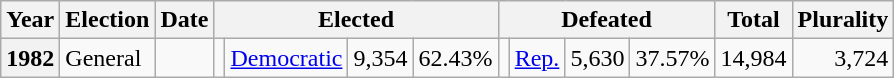<table class=wikitable>
<tr>
<th>Year</th>
<th>Election</th>
<th>Date</th>
<th ! colspan="4">Elected</th>
<th ! colspan="4">Defeated</th>
<th>Total</th>
<th>Plurality</th>
</tr>
<tr>
<th valign="top">1982</th>
<td valign="top">General</td>
<td valign="top"></td>
<td valign="top"></td>
<td valign="top" ><a href='#'>Democratic</a></td>
<td valign="top" align="right">9,354</td>
<td valign="top" align="right">62.43%</td>
<td valign="top"></td>
<td valign="top" ><a href='#'>Rep.</a></td>
<td valign="top" align="right">5,630</td>
<td valign="top" align="right">37.57%</td>
<td valign="top" align="right">14,984</td>
<td valign="top" align="right">3,724</td>
</tr>
</table>
